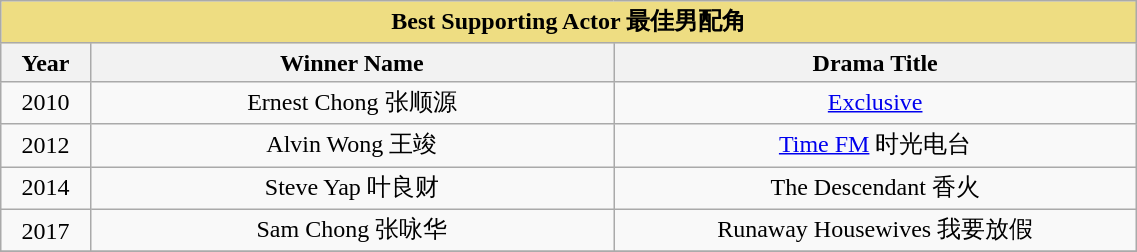<table class="sortable wikitable" width="60%" cellpadding="5" style="text-align:center">
<tr>
<th colspan=4 style="background-color:#EEDD82"><strong>Best Supporting Actor 最佳男配角</strong></th>
</tr>
<tr>
<th width=5%>Year</th>
<th width="30%">Winner Name</th>
<th width="30%">Drama Title</th>
</tr>
<tr>
<td>2010</td>
<td>Ernest Chong 张顺源</td>
<td><a href='#'>Exclusive</a></td>
</tr>
<tr>
<td>2012</td>
<td>Alvin Wong 王竣</td>
<td><a href='#'>Time FM</a> 时光电台</td>
</tr>
<tr>
<td>2014</td>
<td>Steve Yap 叶良财</td>
<td>The Descendant 香火</td>
</tr>
<tr>
<td>2017</td>
<td>Sam Chong 张咏华</td>
<td>Runaway Housewives 我要放假</td>
</tr>
<tr>
</tr>
</table>
